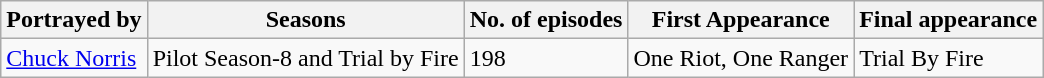<table class="wikitable" style="text-align:justify;">
<tr>
<th>Portrayed by</th>
<th>Seasons</th>
<th>No. of episodes</th>
<th>First Appearance</th>
<th>Final appearance</th>
</tr>
<tr>
<td><a href='#'>Chuck Norris</a></td>
<td>Pilot Season-8 and Trial by Fire</td>
<td>198</td>
<td>One Riot, One Ranger</td>
<td>Trial By Fire</td>
</tr>
</table>
